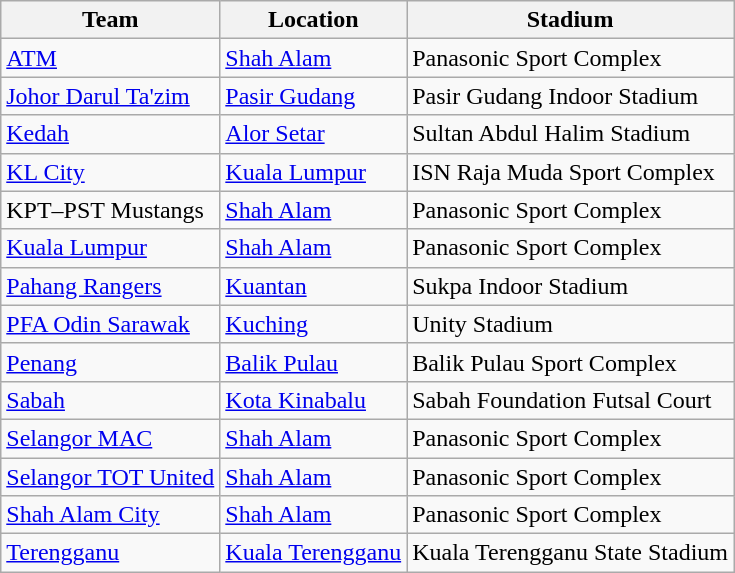<table class="wikitable sortable">
<tr>
<th>Team</th>
<th>Location</th>
<th>Stadium</th>
</tr>
<tr>
<td><a href='#'>ATM</a></td>
<td><a href='#'>Shah Alam</a></td>
<td>Panasonic Sport Complex</td>
</tr>
<tr>
<td><a href='#'>Johor Darul Ta'zim</a></td>
<td><a href='#'>Pasir Gudang</a></td>
<td>Pasir Gudang Indoor Stadium</td>
</tr>
<tr>
<td><a href='#'>Kedah</a></td>
<td><a href='#'>Alor Setar</a></td>
<td>Sultan Abdul Halim Stadium</td>
</tr>
<tr>
<td><a href='#'>KL City</a></td>
<td><a href='#'>Kuala Lumpur</a></td>
<td>ISN Raja Muda Sport Complex</td>
</tr>
<tr>
<td>KPT–PST Mustangs</td>
<td><a href='#'>Shah Alam</a></td>
<td>Panasonic Sport Complex</td>
</tr>
<tr>
<td><a href='#'>Kuala Lumpur</a></td>
<td><a href='#'>Shah Alam</a></td>
<td>Panasonic Sport Complex</td>
</tr>
<tr>
<td><a href='#'>Pahang Rangers</a></td>
<td><a href='#'>Kuantan</a></td>
<td>Sukpa Indoor Stadium</td>
</tr>
<tr>
<td><a href='#'>PFA Odin Sarawak</a></td>
<td><a href='#'>Kuching</a></td>
<td>Unity Stadium</td>
</tr>
<tr>
<td><a href='#'>Penang</a></td>
<td><a href='#'>Balik Pulau</a></td>
<td>Balik Pulau Sport Complex</td>
</tr>
<tr>
<td><a href='#'>Sabah</a></td>
<td><a href='#'>Kota Kinabalu</a></td>
<td>Sabah Foundation Futsal Court</td>
</tr>
<tr>
<td><a href='#'>Selangor MAC</a></td>
<td><a href='#'>Shah Alam</a></td>
<td>Panasonic Sport Complex</td>
</tr>
<tr>
<td><a href='#'>Selangor TOT United</a></td>
<td><a href='#'>Shah Alam</a></td>
<td>Panasonic Sport Complex</td>
</tr>
<tr>
<td><a href='#'>Shah Alam City</a></td>
<td><a href='#'>Shah Alam</a></td>
<td>Panasonic Sport Complex</td>
</tr>
<tr>
<td><a href='#'>Terengganu</a></td>
<td><a href='#'>Kuala Terengganu</a></td>
<td>Kuala Terengganu State Stadium</td>
</tr>
</table>
